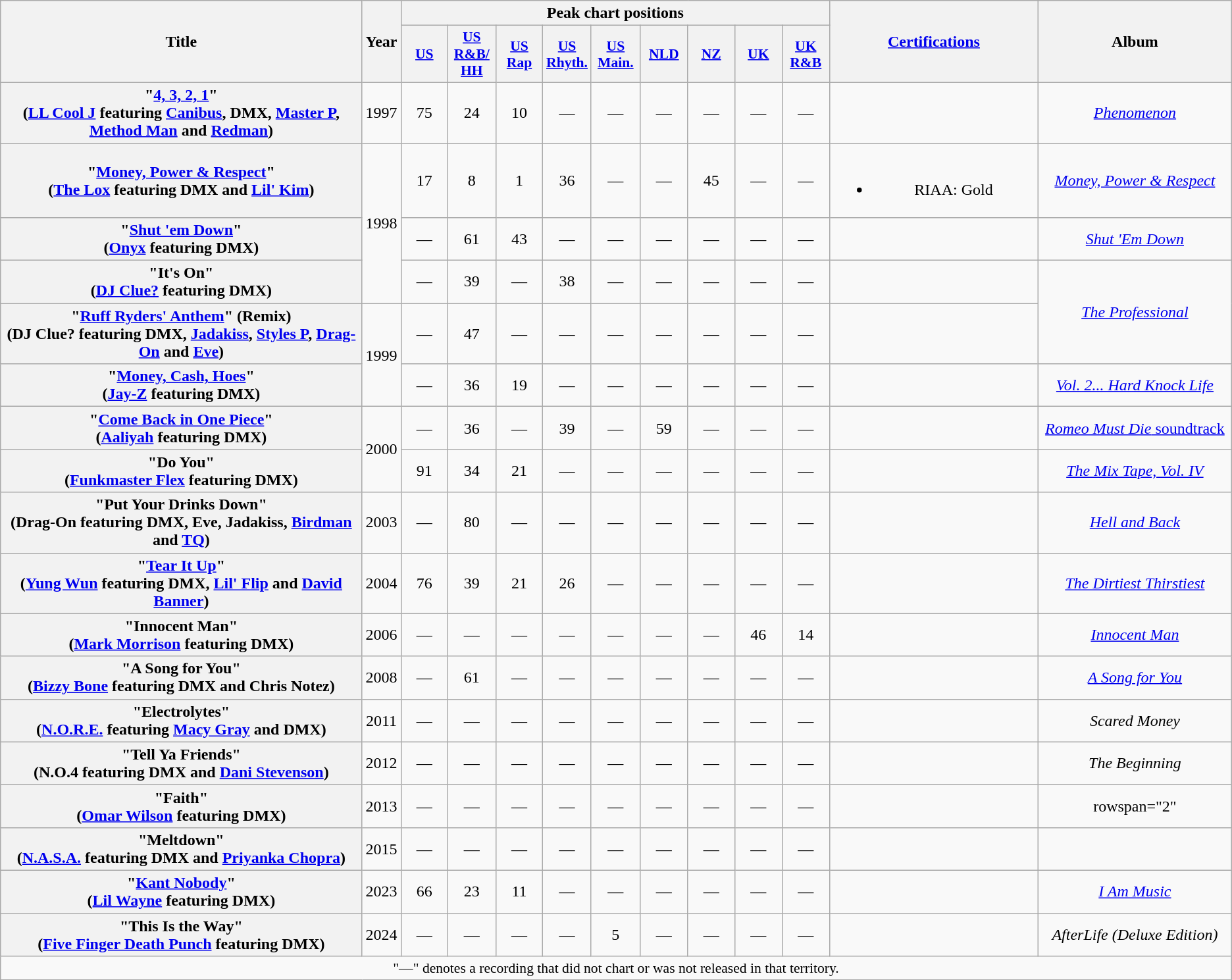<table class="wikitable plainrowheaders" style="text-align:center;">
<tr>
<th scope="col" rowspan="2" style="width:23em;">Title</th>
<th scope="col" rowspan="2">Year</th>
<th scope="col" colspan="9">Peak chart positions</th>
<th scope="col" rowspan="2" style="width:13em;"><a href='#'>Certifications</a></th>
<th scope="col" rowspan="2" style="width:12em;">Album</th>
</tr>
<tr>
<th scope="col" style="width:2.9em;font-size:90%;"><a href='#'>US</a><br></th>
<th scope="col" style="width:2.9em;font-size:90%;"><a href='#'>US<br>R&B/<br>HH</a><br></th>
<th scope="col" style="width:2.9em;font-size:90%;"><a href='#'>US<br>Rap</a><br></th>
<th scope="col" style="width:2.9em;font-size:90%;"><a href='#'>US<br>Rhyth.</a><br></th>
<th scope="col" style="width:3em;font-size:90%;"><a href='#'>US<br>Main.</a></th>
<th scope="col" style="width:2.9em;font-size:90%;"><a href='#'>NLD</a><br></th>
<th scope="col" style="width:2.9em;font-size:90%;"><a href='#'>NZ</a><br></th>
<th scope="col" style="width:2.9em;font-size:90%;"><a href='#'>UK</a><br></th>
<th scope="col" style="width:2.9em;font-size:90%;"><a href='#'>UK<br>R&B</a><br></th>
</tr>
<tr>
<th scope="row">"<a href='#'>4, 3, 2, 1</a>"<br><span>(<a href='#'>LL Cool J</a> featuring <a href='#'>Canibus</a>, DMX, <a href='#'>Master P</a>, <a href='#'>Method Man</a> and <a href='#'>Redman</a>)</span></th>
<td>1997</td>
<td>75</td>
<td>24</td>
<td>10</td>
<td>—</td>
<td>—</td>
<td>—</td>
<td>—</td>
<td>—</td>
<td>—</td>
<td></td>
<td><em><a href='#'>Phenomenon</a></em></td>
</tr>
<tr>
<th scope="row">"<a href='#'>Money, Power & Respect</a>"<br><span>(<a href='#'>The Lox</a> featuring DMX and <a href='#'>Lil' Kim</a>)</span></th>
<td rowspan="3">1998</td>
<td>17</td>
<td>8</td>
<td>1</td>
<td>36</td>
<td>—</td>
<td>—</td>
<td>45</td>
<td>—</td>
<td>—</td>
<td><br><ul><li>RIAA: Gold</li></ul></td>
<td><em><a href='#'>Money, Power & Respect</a></em></td>
</tr>
<tr>
<th scope="row">"<a href='#'>Shut 'em Down</a>"<br><span>(<a href='#'>Onyx</a> featuring DMX)</span></th>
<td>—</td>
<td>61</td>
<td>43</td>
<td>—</td>
<td>—</td>
<td>—</td>
<td>—</td>
<td>—</td>
<td>—</td>
<td></td>
<td><em><a href='#'>Shut 'Em Down</a></em></td>
</tr>
<tr>
<th scope="row">"It's On"<br><span>(<a href='#'>DJ Clue?</a> featuring DMX)</span></th>
<td>—</td>
<td>39</td>
<td>—</td>
<td>38</td>
<td>—</td>
<td>—</td>
<td>—</td>
<td>—</td>
<td>—</td>
<td></td>
<td rowspan="2"><em><a href='#'>The Professional</a></em></td>
</tr>
<tr>
<th scope="row">"<a href='#'>Ruff Ryders' Anthem</a>" (Remix)<br><span>(DJ Clue? featuring DMX, <a href='#'>Jadakiss</a>, <a href='#'>Styles P</a>, <a href='#'>Drag-On</a> and <a href='#'>Eve</a>)</span></th>
<td rowspan="2">1999</td>
<td>—</td>
<td>47</td>
<td>—</td>
<td>—</td>
<td>—</td>
<td>—</td>
<td>—</td>
<td>—</td>
<td>—</td>
<td></td>
</tr>
<tr>
<th scope="row">"<a href='#'>Money, Cash, Hoes</a>"<br><span>(<a href='#'>Jay-Z</a> featuring DMX)</span></th>
<td>—</td>
<td>36</td>
<td>19</td>
<td>—</td>
<td>—</td>
<td>—</td>
<td>—</td>
<td>—</td>
<td>—</td>
<td></td>
<td><em><a href='#'>Vol. 2... Hard Knock Life</a></em></td>
</tr>
<tr>
<th scope="row">"<a href='#'>Come Back in One Piece</a>"<br><span>(<a href='#'>Aaliyah</a> featuring DMX)</span></th>
<td rowspan="2">2000</td>
<td>—</td>
<td>36</td>
<td>—</td>
<td>39</td>
<td>—</td>
<td>59</td>
<td>—</td>
<td>—</td>
<td>—</td>
<td></td>
<td><a href='#'><em>Romeo Must Die</em> soundtrack</a></td>
</tr>
<tr>
<th scope="row">"Do You"<br><span>(<a href='#'>Funkmaster Flex</a> featuring DMX)</span></th>
<td>91</td>
<td>34</td>
<td>21</td>
<td>—</td>
<td>—</td>
<td>—</td>
<td>—</td>
<td>—</td>
<td>—</td>
<td></td>
<td><em><a href='#'>The Mix Tape, Vol. IV</a></em></td>
</tr>
<tr>
<th scope="row">"Put Your Drinks Down"<br><span>(Drag-On featuring DMX, Eve, Jadakiss, <a href='#'>Birdman</a> and <a href='#'>TQ</a>)</span></th>
<td>2003</td>
<td>—</td>
<td>80</td>
<td>—</td>
<td>—</td>
<td>—</td>
<td>—</td>
<td>—</td>
<td>—</td>
<td>—</td>
<td></td>
<td><em><a href='#'>Hell and Back</a></em></td>
</tr>
<tr>
<th scope="row">"<a href='#'>Tear It Up</a>"<br><span>(<a href='#'>Yung Wun</a> featuring DMX, <a href='#'>Lil' Flip</a> and <a href='#'>David Banner</a>)</span></th>
<td>2004</td>
<td>76</td>
<td>39</td>
<td>21</td>
<td>26</td>
<td>—</td>
<td>—</td>
<td>—</td>
<td>—</td>
<td>—</td>
<td></td>
<td><em><a href='#'>The Dirtiest Thirstiest</a></em></td>
</tr>
<tr>
<th scope="row">"Innocent Man"<br><span>(<a href='#'>Mark Morrison</a> featuring DMX)</span></th>
<td>2006</td>
<td>—</td>
<td>—</td>
<td>—</td>
<td>—</td>
<td>—</td>
<td>—</td>
<td>—</td>
<td>46</td>
<td>14</td>
<td></td>
<td><em><a href='#'>Innocent Man</a></em></td>
</tr>
<tr>
<th scope="row">"A Song for You"<br><span>(<a href='#'>Bizzy Bone</a> featuring DMX and Chris Notez)</span></th>
<td>2008</td>
<td>—</td>
<td>61</td>
<td>—</td>
<td>—</td>
<td>—</td>
<td>—</td>
<td>—</td>
<td>—</td>
<td>—</td>
<td></td>
<td><em><a href='#'>A Song for You</a></em></td>
</tr>
<tr>
<th scope="row">"Electrolytes"<br><span>(<a href='#'>N.O.R.E.</a> featuring <a href='#'>Macy Gray</a> and DMX)</span></th>
<td>2011</td>
<td>—</td>
<td>—</td>
<td>—</td>
<td>—</td>
<td>—</td>
<td>—</td>
<td>—</td>
<td>—</td>
<td>—</td>
<td></td>
<td><em>Scared Money</em></td>
</tr>
<tr>
<th scope="row">"Tell Ya Friends"<br><span>(N.O.4 featuring DMX and <a href='#'>Dani Stevenson</a>)</span></th>
<td>2012</td>
<td>—</td>
<td>—</td>
<td>—</td>
<td>—</td>
<td>—</td>
<td>—</td>
<td>—</td>
<td>—</td>
<td>—</td>
<td></td>
<td><em>The Beginning</em></td>
</tr>
<tr>
<th scope="row">"Faith"<br><span>(<a href='#'>Omar Wilson</a> featuring DMX)</span></th>
<td>2013</td>
<td>—</td>
<td>—</td>
<td>—</td>
<td>—</td>
<td>—</td>
<td>—</td>
<td>—</td>
<td>—</td>
<td>—</td>
<td></td>
<td>rowspan="2" </td>
</tr>
<tr>
<th scope="row">"Meltdown"<br><span>(<a href='#'>N.A.S.A.</a> featuring DMX and <a href='#'>Priyanka Chopra</a>)</span></th>
<td>2015</td>
<td>—</td>
<td>—</td>
<td>—</td>
<td>—</td>
<td>—</td>
<td>—</td>
<td>—</td>
<td>—</td>
<td>—</td>
<td></td>
</tr>
<tr>
<th scope="row">"<a href='#'>Kant Nobody</a>"<br><span>(<a href='#'>Lil Wayne</a> featuring DMX)</span></th>
<td>2023</td>
<td>66</td>
<td>23</td>
<td>11</td>
<td>—</td>
<td>—</td>
<td>—</td>
<td>—</td>
<td>—</td>
<td>—</td>
<td></td>
<td><em><a href='#'>I Am Music</a></em></td>
</tr>
<tr>
<th scope="row">"This Is the Way"<br><span>(<a href='#'>Five Finger Death Punch</a> featuring DMX)</span></th>
<td>2024</td>
<td>—</td>
<td>—</td>
<td>—</td>
<td>—</td>
<td>5</td>
<td>—</td>
<td>—</td>
<td>—</td>
<td>—</td>
<td></td>
<td><em>AfterLife (Deluxe Edition)</em></td>
</tr>
<tr>
<td colspan="14" style="font-size:90%">"—" denotes a recording that did not chart or was not released in that territory.</td>
</tr>
</table>
